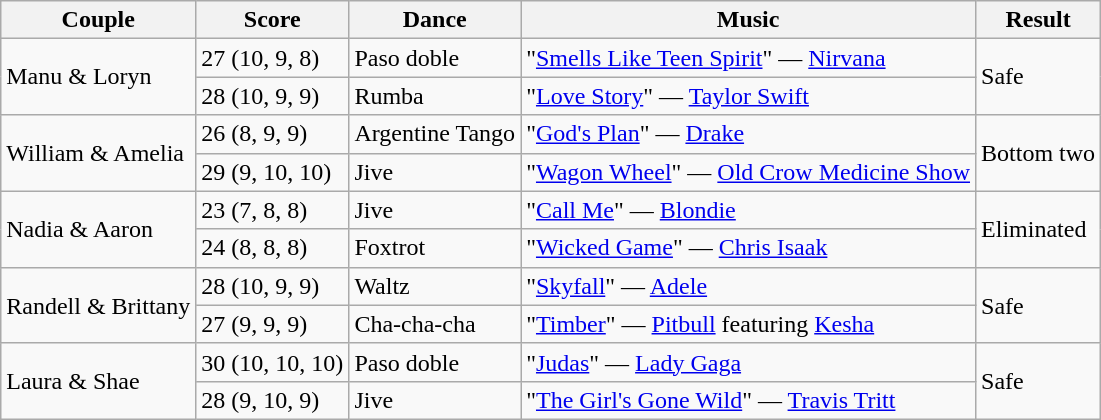<table class="wikitable sortable">
<tr>
<th rowspan=1>Couple</th>
<th colspan=1>Score</th>
<th rowspan=1>Dance</th>
<th rowspan=1>Music</th>
<th rowspan=1>Result</th>
</tr>
<tr>
<td rowspan=2>Manu & Loryn</td>
<td>27 (10, 9, 8)</td>
<td>Paso doble</td>
<td>"<a href='#'>Smells Like Teen Spirit</a>" — <a href='#'>Nirvana</a></td>
<td rowspan=2>Safe</td>
</tr>
<tr>
<td>28 (10, 9, 9)</td>
<td>Rumba</td>
<td>"<a href='#'>Love Story</a>" — <a href='#'>Taylor Swift</a></td>
</tr>
<tr>
<td rowspan=2>William & Amelia</td>
<td>26 (8, 9, 9)</td>
<td>Argentine Tango</td>
<td>"<a href='#'>God's Plan</a>" — <a href='#'>Drake</a></td>
<td rowspan=2>Bottom two</td>
</tr>
<tr>
<td>29 (9, 10, 10)</td>
<td>Jive</td>
<td>"<a href='#'>Wagon Wheel</a>" — <a href='#'>Old Crow Medicine Show</a></td>
</tr>
<tr>
<td rowspan=2>Nadia & Aaron</td>
<td>23 (7, 8, 8)</td>
<td>Jive</td>
<td>"<a href='#'>Call Me</a>" — <a href='#'>Blondie</a></td>
<td rowspan=2>Eliminated</td>
</tr>
<tr>
<td>24 (8, 8, 8)</td>
<td>Foxtrot</td>
<td>"<a href='#'>Wicked Game</a>" — <a href='#'>Chris Isaak</a></td>
</tr>
<tr>
<td rowspan=2>Randell & Brittany</td>
<td>28 (10, 9, 9)</td>
<td>Waltz</td>
<td>"<a href='#'>Skyfall</a>" — <a href='#'>Adele</a></td>
<td rowspan=2>Safe</td>
</tr>
<tr>
<td>27 (9, 9, 9)</td>
<td>Cha-cha-cha</td>
<td>"<a href='#'>Timber</a>" — <a href='#'>Pitbull</a> featuring <a href='#'>Kesha</a></td>
</tr>
<tr>
<td rowspan=2>Laura & Shae</td>
<td>30 (10, 10, 10)</td>
<td>Paso doble</td>
<td>"<a href='#'>Judas</a>" — <a href='#'>Lady Gaga</a></td>
<td rowspan=2>Safe</td>
</tr>
<tr>
<td>28 (9, 10, 9)</td>
<td>Jive</td>
<td>"<a href='#'>The Girl's Gone Wild</a>" — <a href='#'>Travis Tritt</a></td>
</tr>
</table>
